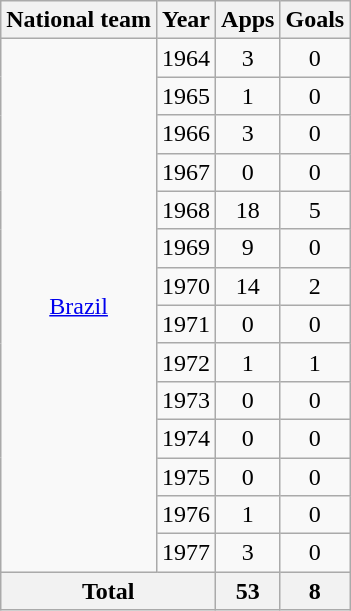<table class="wikitable" style="text-align:center">
<tr>
<th>National team</th>
<th>Year</th>
<th>Apps</th>
<th>Goals</th>
</tr>
<tr>
<td rowspan="14"><a href='#'>Brazil</a></td>
<td>1964</td>
<td>3</td>
<td>0</td>
</tr>
<tr>
<td>1965</td>
<td>1</td>
<td>0</td>
</tr>
<tr>
<td>1966</td>
<td>3</td>
<td>0</td>
</tr>
<tr>
<td>1967</td>
<td>0</td>
<td>0</td>
</tr>
<tr>
<td>1968</td>
<td>18</td>
<td>5</td>
</tr>
<tr>
<td>1969</td>
<td>9</td>
<td>0</td>
</tr>
<tr>
<td>1970</td>
<td>14</td>
<td>2</td>
</tr>
<tr>
<td>1971</td>
<td>0</td>
<td>0</td>
</tr>
<tr>
<td>1972</td>
<td>1</td>
<td>1</td>
</tr>
<tr>
<td>1973</td>
<td>0</td>
<td>0</td>
</tr>
<tr>
<td>1974</td>
<td>0</td>
<td>0</td>
</tr>
<tr>
<td>1975</td>
<td>0</td>
<td>0</td>
</tr>
<tr>
<td>1976</td>
<td>1</td>
<td>0</td>
</tr>
<tr>
<td>1977</td>
<td>3</td>
<td>0</td>
</tr>
<tr>
<th colspan="2">Total</th>
<th>53</th>
<th>8</th>
</tr>
</table>
